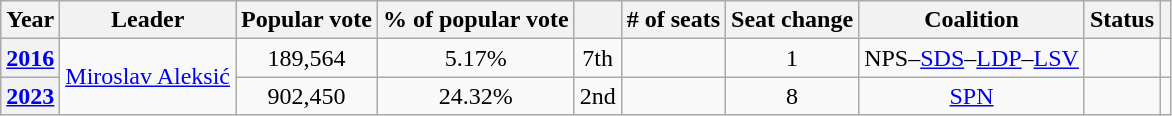<table class="wikitable" style="text-align:center">
<tr>
<th>Year</th>
<th>Leader</th>
<th>Popular vote</th>
<th>% of popular vote</th>
<th></th>
<th># of seats</th>
<th>Seat change</th>
<th>Coalition</th>
<th>Status</th>
<th></th>
</tr>
<tr>
<th><a href='#'>2016</a></th>
<td rowspan="2"><a href='#'>Miroslav Aleksić</a></td>
<td>189,564</td>
<td>5.17%</td>
<td> 7th</td>
<td></td>
<td> 1</td>
<td>NPS–<a href='#'>SDS</a>–<a href='#'>LDP</a>–<a href='#'>LSV</a></td>
<td></td>
<td></td>
</tr>
<tr>
<th><a href='#'>2023</a></th>
<td>902,450</td>
<td>24.32%</td>
<td> 2nd</td>
<td></td>
<td> 8</td>
<td><a href='#'>SPN</a></td>
<td></td>
<td></td>
</tr>
</table>
